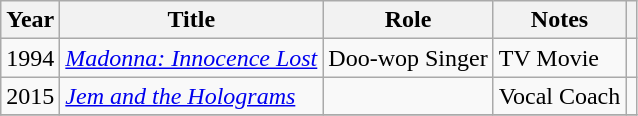<table class="wikitable">
<tr>
<th scope="col">Year</th>
<th scope="col">Title</th>
<th scope="col">Role</th>
<th scope="col">Notes</th>
<th scope="col"></th>
</tr>
<tr>
<td>1994</td>
<td><em><a href='#'>Madonna: Innocence Lost</a></em></td>
<td>Doo-wop Singer</td>
<td>TV Movie</td>
<td style="text-align: center;"></td>
</tr>
<tr>
<td>2015</td>
<td><em><a href='#'>Jem and the Holograms</a></em></td>
<td></td>
<td>Vocal Coach</td>
<td style="text-align: center;"></td>
</tr>
<tr>
</tr>
</table>
